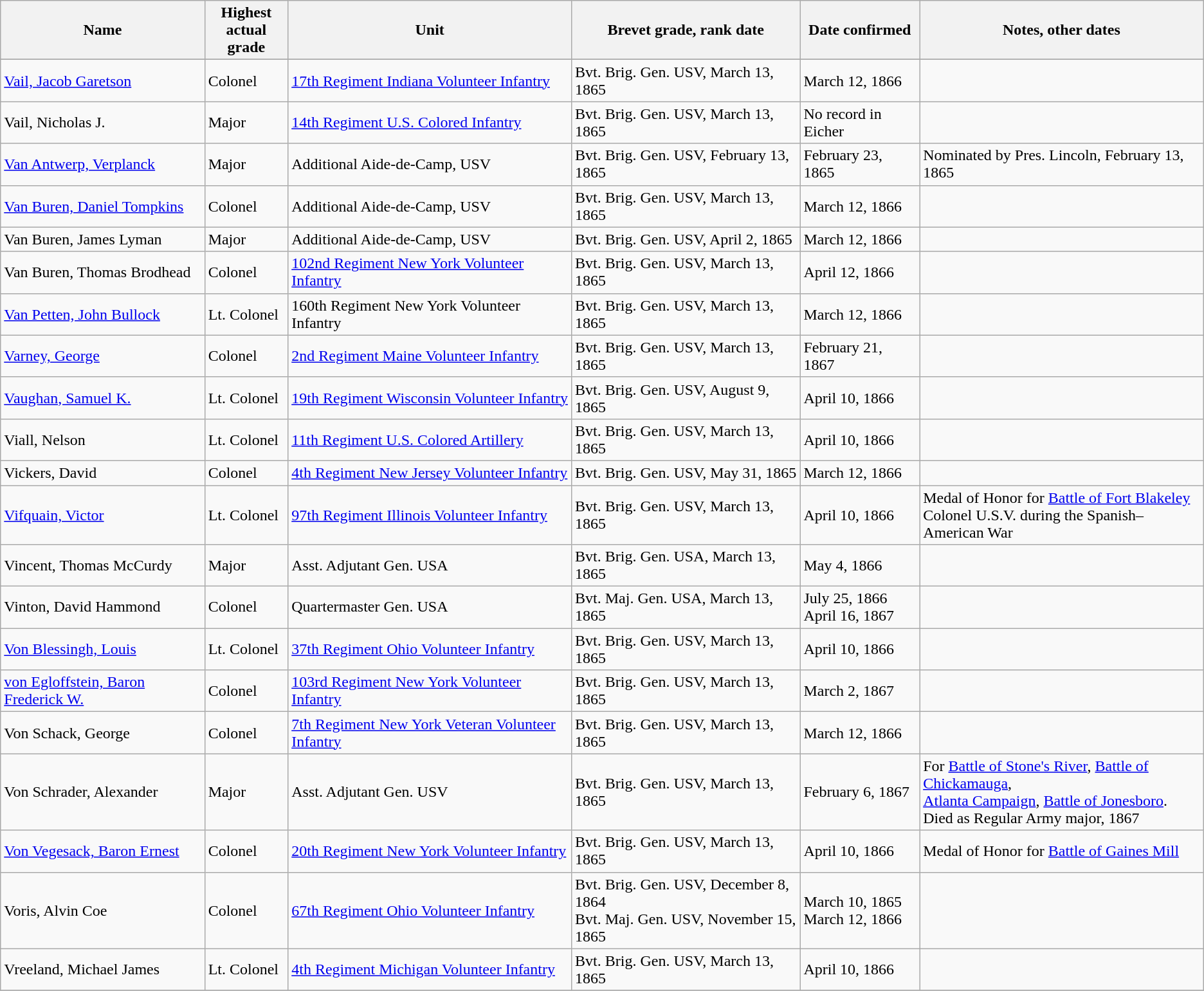<table class="wikitable sortable">
<tr>
<th class="unsortable">Name</th>
<th>Highest<br>actual grade</th>
<th>Unit</th>
<th>Brevet grade, rank date</th>
<th>Date confirmed</th>
<th class="unsortable">Notes, other dates</th>
</tr>
<tr>
</tr>
<tr>
<td><a href='#'>Vail, Jacob Garetson</a></td>
<td>Colonel</td>
<td><a href='#'>17th Regiment Indiana Volunteer Infantry</a></td>
<td>Bvt. Brig. Gen. USV, March 13, 1865</td>
<td>March 12, 1866</td>
<td></td>
</tr>
<tr>
<td>Vail, Nicholas J.</td>
<td>Major</td>
<td><a href='#'>14th Regiment U.S. Colored Infantry</a></td>
<td>Bvt. Brig. Gen. USV, March 13, 1865</td>
<td>No record in Eicher</td>
<td></td>
</tr>
<tr>
<td><a href='#'>Van Antwerp, Verplanck</a></td>
<td>Major</td>
<td>Additional Aide-de-Camp, USV</td>
<td>Bvt. Brig. Gen. USV, February 13, 1865</td>
<td>February 23, 1865</td>
<td>Nominated by Pres. Lincoln, February 13, 1865</td>
</tr>
<tr>
<td><a href='#'>Van Buren, Daniel Tompkins</a></td>
<td>Colonel</td>
<td>Additional Aide-de-Camp, USV</td>
<td>Bvt. Brig. Gen. USV, March 13, 1865</td>
<td>March 12, 1866</td>
<td></td>
</tr>
<tr>
<td>Van Buren, James Lyman</td>
<td>Major</td>
<td>Additional Aide-de-Camp, USV</td>
<td>Bvt. Brig. Gen. USV, April 2, 1865</td>
<td>March 12, 1866</td>
<td></td>
</tr>
<tr>
<td>Van Buren, Thomas Brodhead</td>
<td>Colonel</td>
<td><a href='#'>102nd Regiment New York Volunteer Infantry</a></td>
<td>Bvt. Brig. Gen. USV, March 13, 1865</td>
<td>April 12, 1866</td>
<td></td>
</tr>
<tr>
<td><a href='#'>Van Petten, John Bullock</a></td>
<td>Lt. Colonel</td>
<td>160th Regiment New York Volunteer Infantry</td>
<td>Bvt. Brig. Gen. USV, March 13, 1865</td>
<td>March 12, 1866</td>
<td></td>
</tr>
<tr>
<td><a href='#'>Varney, George</a></td>
<td>Colonel</td>
<td><a href='#'>2nd Regiment Maine Volunteer Infantry</a></td>
<td>Bvt. Brig. Gen. USV, March 13, 1865</td>
<td>February 21, 1867</td>
<td></td>
</tr>
<tr>
<td><a href='#'>Vaughan, Samuel K.</a></td>
<td>Lt. Colonel</td>
<td><a href='#'>19th Regiment Wisconsin Volunteer Infantry</a></td>
<td>Bvt. Brig. Gen. USV, August 9, 1865</td>
<td>April 10, 1866</td>
<td></td>
</tr>
<tr>
<td>Viall, Nelson</td>
<td>Lt. Colonel</td>
<td><a href='#'>11th Regiment U.S. Colored Artillery</a></td>
<td>Bvt. Brig. Gen. USV, March 13, 1865</td>
<td>April 10, 1866</td>
<td></td>
</tr>
<tr>
<td>Vickers, David</td>
<td>Colonel</td>
<td><a href='#'>4th Regiment New Jersey Volunteer Infantry</a></td>
<td>Bvt. Brig. Gen. USV, May 31, 1865</td>
<td>March 12, 1866</td>
<td></td>
</tr>
<tr>
<td><a href='#'>Vifquain, Victor</a></td>
<td>Lt. Colonel</td>
<td><a href='#'>97th Regiment Illinois Volunteer Infantry</a></td>
<td>Bvt. Brig. Gen. USV, March 13, 1865</td>
<td>April 10, 1866</td>
<td>Medal of Honor for <a href='#'>Battle of Fort Blakeley</a><br>Colonel U.S.V. during the Spanish–American War</td>
</tr>
<tr>
<td>Vincent, Thomas McCurdy</td>
<td>Major</td>
<td>Asst. Adjutant Gen. USA</td>
<td>Bvt. Brig. Gen. USA, March 13, 1865</td>
<td>May 4, 1866</td>
<td></td>
</tr>
<tr>
<td>Vinton, David Hammond</td>
<td>Colonel</td>
<td>Quartermaster Gen. USA</td>
<td Bvt. Brig. Gen. USA, March 13, 1865>Bvt. Maj. Gen. USA, March 13, 1865</td>
<td>July 25, 1866<br>April 16, 1867</td>
<td></td>
</tr>
<tr>
<td><a href='#'>Von Blessingh, Louis</a></td>
<td>Lt. Colonel</td>
<td><a href='#'>37th Regiment Ohio Volunteer Infantry</a></td>
<td>Bvt. Brig. Gen. USV, March 13, 1865</td>
<td>April 10, 1866</td>
<td></td>
</tr>
<tr>
<td><a href='#'>von Egloffstein, Baron Frederick W.</a></td>
<td>Colonel</td>
<td><a href='#'>103rd Regiment New York Volunteer Infantry</a></td>
<td>Bvt. Brig. Gen. USV, March 13, 1865</td>
<td>March 2, 1867</td>
<td></td>
</tr>
<tr>
<td>Von Schack, George</td>
<td>Colonel</td>
<td><a href='#'>7th Regiment New York Veteran Volunteer Infantry</a></td>
<td>Bvt. Brig. Gen. USV, March 13, 1865</td>
<td>March 12, 1866</td>
<td></td>
</tr>
<tr>
<td>Von Schrader, Alexander</td>
<td>Major</td>
<td>Asst. Adjutant Gen. USV</td>
<td>Bvt. Brig. Gen. USV, March 13, 1865</td>
<td>February 6, 1867</td>
<td>For <a href='#'>Battle of Stone's River</a>, <a href='#'>Battle of Chickamauga</a>,<br><a href='#'>Atlanta Campaign</a>, <a href='#'>Battle of Jonesboro</a>.<br>Died as Regular Army major, 1867</td>
</tr>
<tr>
<td><a href='#'>Von Vegesack, Baron Ernest</a></td>
<td>Colonel</td>
<td><a href='#'>20th Regiment New York Volunteer Infantry</a></td>
<td>Bvt. Brig. Gen. USV, March 13, 1865</td>
<td>April 10, 1866</td>
<td>Medal of Honor for <a href='#'>Battle of Gaines Mill</a></td>
</tr>
<tr>
<td>Voris, Alvin Coe</td>
<td>Colonel</td>
<td><a href='#'>67th Regiment Ohio Volunteer Infantry</a></td>
<td>Bvt. Brig. Gen. USV, December 8, 1864<br>Bvt. Maj. Gen. USV, November 15, 1865</td>
<td>March 10, 1865<br>March 12, 1866</td>
<td></td>
</tr>
<tr>
<td>Vreeland, Michael James</td>
<td>Lt. Colonel</td>
<td><a href='#'>4th Regiment Michigan Volunteer Infantry</a></td>
<td>Bvt. Brig. Gen. USV, March 13, 1865</td>
<td>April 10, 1866</td>
<td></td>
</tr>
<tr>
</tr>
</table>
